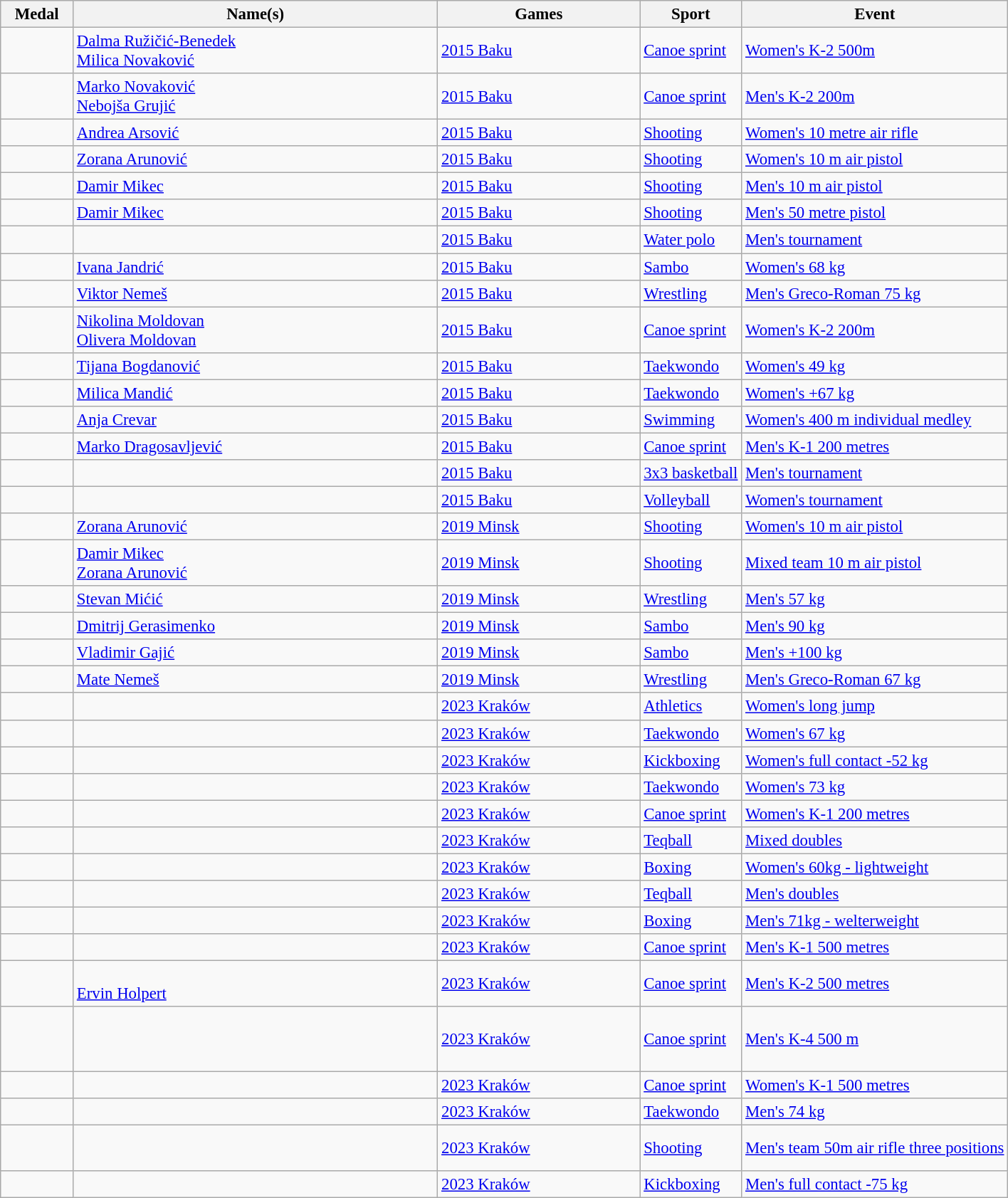<table class="wikitable sortable" style="font-size: 95%;">
<tr>
<th style="width:4em">Medal</th>
<th style="width:22em">Name(s)</th>
<th style="width:12em">Games</th>
<th>Sport</th>
<th>Event</th>
</tr>
<tr>
<td></td>
<td><a href='#'>Dalma Ružičić-Benedek</a><br><a href='#'>Milica Novaković</a></td>
<td> <a href='#'>2015 Baku</a></td>
<td> <a href='#'>Canoe sprint</a></td>
<td><a href='#'>Women's K-2 500m</a></td>
</tr>
<tr>
<td></td>
<td><a href='#'>Marko Novaković</a><br><a href='#'>Nebojša Grujić</a></td>
<td> <a href='#'>2015 Baku</a></td>
<td> <a href='#'>Canoe sprint</a></td>
<td><a href='#'>Men's K-2 200m</a></td>
</tr>
<tr>
<td></td>
<td><a href='#'>Andrea Arsović</a></td>
<td> <a href='#'>2015 Baku</a></td>
<td> <a href='#'>Shooting</a></td>
<td><a href='#'>Women's 10 metre air rifle</a></td>
</tr>
<tr>
<td></td>
<td><a href='#'>Zorana Arunović</a></td>
<td> <a href='#'>2015 Baku</a></td>
<td> <a href='#'>Shooting</a></td>
<td><a href='#'>Women's 10 m air pistol</a></td>
</tr>
<tr>
<td></td>
<td><a href='#'>Damir Mikec</a></td>
<td> <a href='#'>2015 Baku</a></td>
<td> <a href='#'>Shooting</a></td>
<td><a href='#'>Men's 10 m air pistol</a></td>
</tr>
<tr>
<td></td>
<td><a href='#'>Damir Mikec</a></td>
<td> <a href='#'>2015 Baku</a></td>
<td> <a href='#'>Shooting</a></td>
<td><a href='#'>Men's 50 metre pistol</a></td>
</tr>
<tr>
<td></td>
<td></td>
<td> <a href='#'>2015 Baku</a></td>
<td> <a href='#'>Water polo</a></td>
<td><a href='#'>Men's tournament</a></td>
</tr>
<tr>
<td></td>
<td><a href='#'>Ivana Jandrić</a></td>
<td> <a href='#'>2015 Baku</a></td>
<td> <a href='#'>Sambo</a></td>
<td><a href='#'>Women's 68 kg</a></td>
</tr>
<tr>
<td></td>
<td><a href='#'>Viktor Nemeš</a></td>
<td> <a href='#'>2015 Baku</a></td>
<td> <a href='#'>Wrestling</a></td>
<td><a href='#'>Men's Greco-Roman 75 kg</a></td>
</tr>
<tr>
<td></td>
<td><a href='#'>Nikolina Moldovan</a><br><a href='#'>Olivera Moldovan</a></td>
<td> <a href='#'>2015 Baku</a></td>
<td> <a href='#'>Canoe sprint</a></td>
<td><a href='#'>Women's K-2 200m</a></td>
</tr>
<tr>
<td></td>
<td><a href='#'>Tijana Bogdanović</a></td>
<td> <a href='#'>2015 Baku</a></td>
<td> <a href='#'>Taekwondo</a></td>
<td><a href='#'>Women's 49 kg</a></td>
</tr>
<tr>
<td></td>
<td><a href='#'>Milica Mandić</a></td>
<td> <a href='#'>2015 Baku</a></td>
<td> <a href='#'>Taekwondo</a></td>
<td><a href='#'>Women's +67 kg</a></td>
</tr>
<tr>
<td></td>
<td><a href='#'>Anja Crevar</a></td>
<td> <a href='#'>2015 Baku</a></td>
<td> <a href='#'>Swimming</a></td>
<td><a href='#'>Women's 400 m individual medley</a></td>
</tr>
<tr>
<td></td>
<td><a href='#'>Marko Dragosavljević</a></td>
<td> <a href='#'>2015 Baku</a></td>
<td> <a href='#'>Canoe sprint</a></td>
<td><a href='#'>Men's K-1 200 metres</a></td>
</tr>
<tr>
<td></td>
<td></td>
<td> <a href='#'>2015 Baku</a></td>
<td> <a href='#'>3x3 basketball</a></td>
<td><a href='#'>Men's tournament</a></td>
</tr>
<tr>
<td></td>
<td></td>
<td> <a href='#'>2015 Baku</a></td>
<td> <a href='#'>Volleyball</a></td>
<td><a href='#'>Women's tournament</a></td>
</tr>
<tr>
<td></td>
<td><a href='#'>Zorana Arunović</a></td>
<td> <a href='#'>2019 Minsk</a></td>
<td> <a href='#'>Shooting</a></td>
<td><a href='#'>Women's 10 m air pistol</a></td>
</tr>
<tr>
<td></td>
<td><a href='#'>Damir Mikec</a><br><a href='#'>Zorana Arunović</a></td>
<td> <a href='#'>2019 Minsk</a></td>
<td> <a href='#'>Shooting</a></td>
<td><a href='#'>Mixed team 10 m air pistol</a></td>
</tr>
<tr>
<td></td>
<td><a href='#'>Stevan Mićić</a></td>
<td> <a href='#'>2019 Minsk</a></td>
<td> <a href='#'>Wrestling</a></td>
<td><a href='#'>Men's 57 kg</a></td>
</tr>
<tr>
<td></td>
<td><a href='#'>Dmitrij Gerasimenko</a></td>
<td> <a href='#'>2019 Minsk</a></td>
<td> <a href='#'>Sambo</a></td>
<td><a href='#'>Men's 90 kg</a></td>
</tr>
<tr>
<td></td>
<td><a href='#'>Vladimir Gajić</a></td>
<td> <a href='#'>2019 Minsk</a></td>
<td> <a href='#'>Sambo</a></td>
<td><a href='#'>Men's +100 kg</a></td>
</tr>
<tr>
<td></td>
<td><a href='#'>Mate Nemeš</a></td>
<td> <a href='#'>2019 Minsk</a></td>
<td> <a href='#'>Wrestling</a></td>
<td><a href='#'>Men's Greco-Roman 67 kg</a></td>
</tr>
<tr>
<td></td>
<td></td>
<td> <a href='#'>2023 Kraków</a></td>
<td>  <a href='#'>Athletics</a></td>
<td><a href='#'>Women's long jump</a></td>
</tr>
<tr>
<td></td>
<td></td>
<td> <a href='#'>2023 Kraków</a></td>
<td> <a href='#'>Taekwondo</a></td>
<td><a href='#'>Women's 67 kg</a></td>
</tr>
<tr>
<td></td>
<td></td>
<td> <a href='#'>2023 Kraków</a></td>
<td>  <a href='#'>Kickboxing</a></td>
<td><a href='#'>Women's full contact -52 kg</a></td>
</tr>
<tr>
<td></td>
<td></td>
<td> <a href='#'>2023 Kraków</a></td>
<td> <a href='#'>Taekwondo</a></td>
<td><a href='#'>Women's 73 kg</a></td>
</tr>
<tr>
<td></td>
<td></td>
<td> <a href='#'>2023 Kraków</a></td>
<td> <a href='#'>Canoe sprint</a></td>
<td><a href='#'>Women's K-1 200 metres</a></td>
</tr>
<tr>
<td></td>
<td><br></td>
<td> <a href='#'>2023 Kraków</a></td>
<td> <a href='#'>Teqball</a></td>
<td><a href='#'>Mixed doubles</a></td>
</tr>
<tr>
<td></td>
<td></td>
<td> <a href='#'>2023 Kraków</a></td>
<td> <a href='#'>Boxing</a></td>
<td><a href='#'>Women's 60kg - lightweight</a></td>
</tr>
<tr>
<td></td>
<td><br></td>
<td> <a href='#'>2023 Kraków</a></td>
<td>  <a href='#'>Teqball</a></td>
<td><a href='#'>Men's doubles</a></td>
</tr>
<tr>
<td></td>
<td></td>
<td> <a href='#'>2023 Kraków</a></td>
<td> <a href='#'>Boxing</a></td>
<td><a href='#'>Men's 71kg - welterweight</a></td>
</tr>
<tr>
<td></td>
<td></td>
<td> <a href='#'>2023 Kraków</a></td>
<td> <a href='#'>Canoe sprint</a></td>
<td><a href='#'>Men's K-1 500 metres</a></td>
</tr>
<tr>
<td></td>
<td><br><a href='#'>Ervin Holpert</a></td>
<td> <a href='#'>2023 Kraków</a></td>
<td> <a href='#'>Canoe sprint</a></td>
<td><a href='#'>Men's K-2 500 metres</a></td>
</tr>
<tr>
<td></td>
<td><br><br><br></td>
<td> <a href='#'>2023 Kraków</a></td>
<td> <a href='#'>Canoe sprint</a></td>
<td><a href='#'>Men's K-4 500 m</a></td>
</tr>
<tr>
<td></td>
<td></td>
<td> <a href='#'>2023 Kraków</a></td>
<td> <a href='#'>Canoe sprint</a></td>
<td><a href='#'>Women's K-1 500 metres</a></td>
</tr>
<tr>
<td></td>
<td></td>
<td> <a href='#'>2023 Kraków</a></td>
<td> <a href='#'>Taekwondo</a></td>
<td><a href='#'>Men's 74 kg</a></td>
</tr>
<tr>
<td></td>
<td><br><br></td>
<td> <a href='#'>2023 Kraków</a></td>
<td> <a href='#'>Shooting</a></td>
<td><a href='#'>Men's team 50m air rifle three positions</a></td>
</tr>
<tr>
<td></td>
<td></td>
<td> <a href='#'>2023 Kraków</a></td>
<td>  <a href='#'>Kickboxing</a></td>
<td><a href='#'>Men's full contact -75 kg</a></td>
</tr>
</table>
